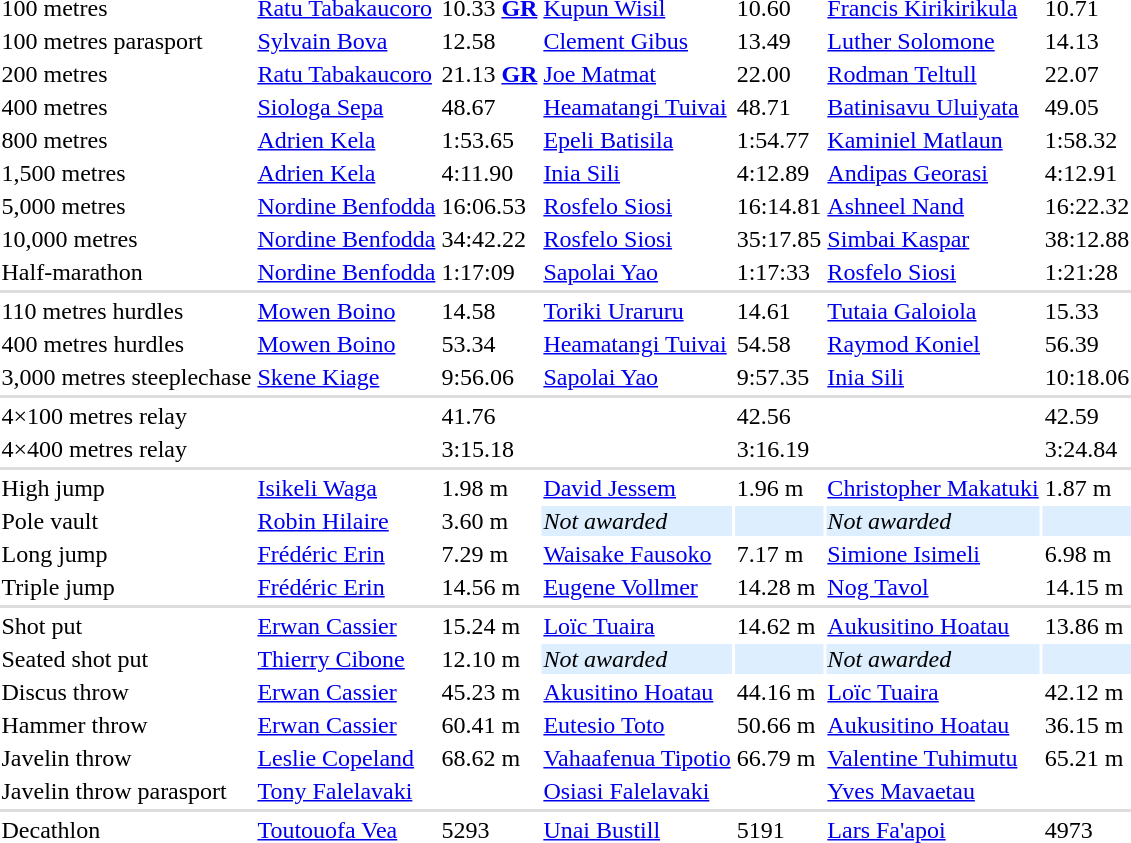<table>
<tr>
<td>100 metres</td>
<td><a href='#'>Ratu Tabakaucoro</a><br></td>
<td>10.33 <strong><a href='#'>GR</a></strong></td>
<td><a href='#'>Kupun Wisil</a><br></td>
<td>10.60</td>
<td><a href='#'>Francis Kirikirikula</a><br></td>
<td>10.71</td>
</tr>
<tr>
<td>100 metres parasport</td>
<td><a href='#'>Sylvain Bova</a><br></td>
<td>12.58</td>
<td><a href='#'>Clement Gibus</a><br></td>
<td>13.49</td>
<td><a href='#'>Luther Solomone</a><br></td>
<td>14.13</td>
</tr>
<tr>
<td>200 metres</td>
<td><a href='#'>Ratu Tabakaucoro</a><br></td>
<td>21.13 <strong><a href='#'>GR</a></strong></td>
<td><a href='#'>Joe Matmat</a><br></td>
<td>22.00</td>
<td><a href='#'>Rodman Teltull</a><br></td>
<td>22.07</td>
</tr>
<tr>
<td>400 metres</td>
<td><a href='#'>Siologa Sepa</a><br></td>
<td>48.67</td>
<td><a href='#'>Heamatangi Tuivai</a><br></td>
<td>48.71</td>
<td><a href='#'>Batinisavu Uluiyata</a><br></td>
<td>49.05</td>
</tr>
<tr>
<td>800 metres</td>
<td><a href='#'>Adrien Kela</a><br></td>
<td>1:53.65</td>
<td><a href='#'>Epeli Batisila</a><br></td>
<td>1:54.77</td>
<td><a href='#'>Kaminiel Matlaun</a><br></td>
<td>1:58.32</td>
</tr>
<tr>
<td>1,500 metres</td>
<td><a href='#'>Adrien Kela</a><br></td>
<td>4:11.90</td>
<td><a href='#'>Inia Sili</a><br></td>
<td>4:12.89</td>
<td><a href='#'>Andipas Georasi</a><br></td>
<td>4:12.91</td>
</tr>
<tr>
<td>5,000 metres</td>
<td><a href='#'>Nordine Benfodda</a><br></td>
<td>16:06.53</td>
<td><a href='#'>Rosfelo Siosi</a><br> </td>
<td>16:14.81</td>
<td><a href='#'>Ashneel Nand</a><br></td>
<td>16:22.32</td>
</tr>
<tr>
<td>10,000 metres</td>
<td><a href='#'>Nordine Benfodda</a><br></td>
<td>34:42.22</td>
<td><a href='#'>Rosfelo Siosi</a><br></td>
<td>35:17.85</td>
<td><a href='#'>Simbai Kaspar</a><br></td>
<td>38:12.88</td>
</tr>
<tr>
<td>Half-marathon</td>
<td><a href='#'>Nordine Benfodda</a><br></td>
<td>1:17:09</td>
<td><a href='#'>Sapolai Yao</a><br></td>
<td>1:17:33</td>
<td><a href='#'>Rosfelo Siosi</a><br></td>
<td>1:21:28</td>
</tr>
<tr bgcolor=#DDDDDD>
<td colspan=7></td>
</tr>
<tr>
<td>110 metres hurdles</td>
<td><a href='#'>Mowen Boino</a><br></td>
<td>14.58</td>
<td><a href='#'>Toriki Uraruru</a><br></td>
<td>14.61</td>
<td><a href='#'>Tutaia Galoiola</a><br></td>
<td>15.33</td>
</tr>
<tr>
<td>400 metres hurdles</td>
<td><a href='#'>Mowen Boino</a><br></td>
<td>53.34</td>
<td><a href='#'>Heamatangi Tuivai</a><br></td>
<td>54.58</td>
<td><a href='#'>Raymod Koniel</a><br></td>
<td>56.39</td>
</tr>
<tr>
<td>3,000 metres steeplechase</td>
<td><a href='#'>Skene Kiage</a><br></td>
<td>9:56.06</td>
<td><a href='#'>Sapolai Yao</a><br></td>
<td>9:57.35</td>
<td><a href='#'>Inia Sili</a><br></td>
<td>10:18.06</td>
</tr>
<tr bgcolor=#DDDDDD>
<td colspan=7></td>
</tr>
<tr>
<td>4×100 metres relay</td>
<td></td>
<td>41.76</td>
<td></td>
<td>42.56</td>
<td></td>
<td>42.59</td>
</tr>
<tr>
<td>4×400 metres relay</td>
<td></td>
<td>3:15.18</td>
<td></td>
<td>3:16.19</td>
<td></td>
<td>3:24.84</td>
</tr>
<tr bgcolor=#DDDDDD>
<td colspan=7></td>
</tr>
<tr>
<td>High jump</td>
<td><a href='#'>Isikeli Waga</a><br></td>
<td>1.98 m</td>
<td><a href='#'>David Jessem</a><br></td>
<td>1.96 m</td>
<td><a href='#'>Christopher Makatuki</a><br></td>
<td>1.87 m</td>
</tr>
<tr>
<td>Pole vault</td>
<td><a href='#'>Robin Hilaire</a><br></td>
<td>3.60 m</td>
<td bgcolor=#def><em>Not awarded</em></td>
<td bgcolor=#def></td>
<td bgcolor=#def><em>Not awarded</em></td>
<td bgcolor=#def></td>
</tr>
<tr>
<td>Long jump</td>
<td><a href='#'>Frédéric Erin</a><br></td>
<td>7.29 m</td>
<td><a href='#'>Waisake Fausoko</a><br></td>
<td>7.17 m</td>
<td><a href='#'>Simione Isimeli</a><br></td>
<td>6.98 m</td>
</tr>
<tr>
<td>Triple jump</td>
<td><a href='#'>Frédéric Erin</a><br></td>
<td>14.56 m</td>
<td><a href='#'>Eugene Vollmer</a><br></td>
<td>14.28 m</td>
<td><a href='#'>Nog Tavol</a><br></td>
<td>14.15 m</td>
</tr>
<tr bgcolor=#DDDDDD>
<td colspan=7></td>
</tr>
<tr>
<td>Shot put</td>
<td><a href='#'>Erwan Cassier</a><br></td>
<td>15.24 m</td>
<td><a href='#'>Loïc Tuaira</a><br></td>
<td>14.62 m</td>
<td><a href='#'>Aukusitino Hoatau</a><br></td>
<td>13.86 m</td>
</tr>
<tr>
<td>Seated shot put</td>
<td><a href='#'>Thierry Cibone</a><br></td>
<td>12.10 m</td>
<td bgcolor=#def><em>Not awarded</em></td>
<td bgcolor=#def></td>
<td bgcolor=#def><em>Not awarded</em></td>
<td bgcolor=#def></td>
</tr>
<tr>
<td>Discus throw</td>
<td><a href='#'>Erwan Cassier</a><br></td>
<td>45.23 m</td>
<td><a href='#'>Akusitino Hoatau</a><br></td>
<td>44.16 m</td>
<td><a href='#'>Loïc Tuaira</a><br></td>
<td>42.12 m</td>
</tr>
<tr>
<td>Hammer throw</td>
<td><a href='#'>Erwan Cassier</a><br></td>
<td>60.41 m</td>
<td><a href='#'>Eutesio Toto</a><br></td>
<td>50.66 m</td>
<td><a href='#'>Aukusitino Hoatau</a><br></td>
<td>36.15 m</td>
</tr>
<tr>
<td>Javelin throw</td>
<td><a href='#'>Leslie Copeland</a><br></td>
<td>68.62 m</td>
<td><a href='#'>Vahaafenua Tipotio</a><br></td>
<td>66.79 m</td>
<td><a href='#'>Valentine Tuhimutu</a><br></td>
<td>65.21 m</td>
</tr>
<tr>
<td>Javelin throw parasport</td>
<td><a href='#'>Tony Falelavaki</a><br></td>
<td></td>
<td><a href='#'>Osiasi Falelavaki</a><br></td>
<td></td>
<td><a href='#'>Yves Mavaetau</a><br></td>
<td></td>
</tr>
<tr bgcolor=#DDDDDD>
<td colspan=7></td>
</tr>
<tr>
<td>Decathlon</td>
<td><a href='#'>Toutouofa Vea</a><br></td>
<td>5293</td>
<td><a href='#'>Unai Bustill</a><br></td>
<td>5191</td>
<td><a href='#'>Lars Fa'apoi</a><br></td>
<td>4973</td>
</tr>
</table>
